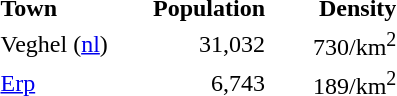<table class="toccolours" style="margin: 0 2em 0 2em;">
<tr>
<td><strong>Town</strong>             </td>
<td align="right">  <strong>Population</strong></td>
<td align="right">        <strong>Density</strong></td>
</tr>
<tr>
<td>Veghel (<a href='#'>nl</a>)</td>
<td align="right">31,032</td>
<td align="right">730/km<sup>2</sup></td>
</tr>
<tr>
<td><a href='#'>Erp</a></td>
<td align="right">6,743</td>
<td align="right">189/km<sup>2</sup></td>
</tr>
</table>
